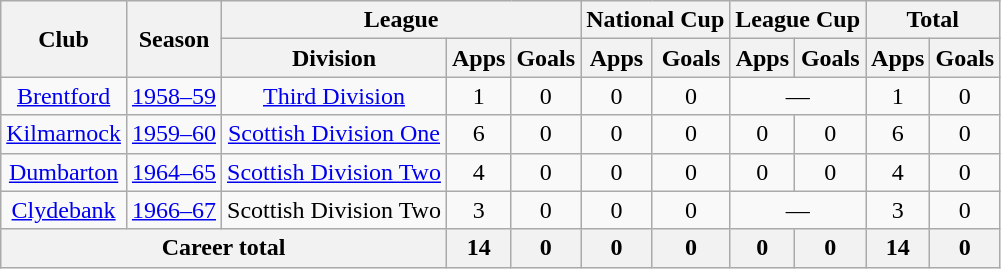<table class="wikitable" style="text-align: center;">
<tr>
<th rowspan="2">Club</th>
<th rowspan="2">Season</th>
<th colspan="3">League</th>
<th colspan="2">National Cup</th>
<th colspan="2">League Cup</th>
<th colspan="2">Total</th>
</tr>
<tr>
<th>Division</th>
<th>Apps</th>
<th>Goals</th>
<th>Apps</th>
<th>Goals</th>
<th>Apps</th>
<th>Goals</th>
<th>Apps</th>
<th>Goals</th>
</tr>
<tr>
<td><a href='#'>Brentford</a></td>
<td><a href='#'>1958–59</a></td>
<td><a href='#'>Third Division</a></td>
<td>1</td>
<td>0</td>
<td>0</td>
<td>0</td>
<td colspan="2">—</td>
<td>1</td>
<td>0</td>
</tr>
<tr>
<td><a href='#'>Kilmarnock</a></td>
<td><a href='#'>1959–60</a></td>
<td><a href='#'>Scottish Division One</a></td>
<td>6</td>
<td>0</td>
<td>0</td>
<td>0</td>
<td>0</td>
<td>0</td>
<td>6</td>
<td>0</td>
</tr>
<tr>
<td><a href='#'>Dumbarton</a></td>
<td><a href='#'>1964–65</a></td>
<td><a href='#'>Scottish Division Two</a></td>
<td>4</td>
<td>0</td>
<td>0</td>
<td>0</td>
<td>0</td>
<td>0</td>
<td>4</td>
<td>0</td>
</tr>
<tr>
<td><a href='#'>Clydebank</a></td>
<td><a href='#'>1966–67</a></td>
<td>Scottish Division Two</td>
<td>3</td>
<td>0</td>
<td>0</td>
<td>0</td>
<td colspan="2">—</td>
<td>3</td>
<td>0</td>
</tr>
<tr>
<th colspan="3">Career total</th>
<th>14</th>
<th>0</th>
<th>0</th>
<th>0</th>
<th>0</th>
<th>0</th>
<th>14</th>
<th>0</th>
</tr>
</table>
